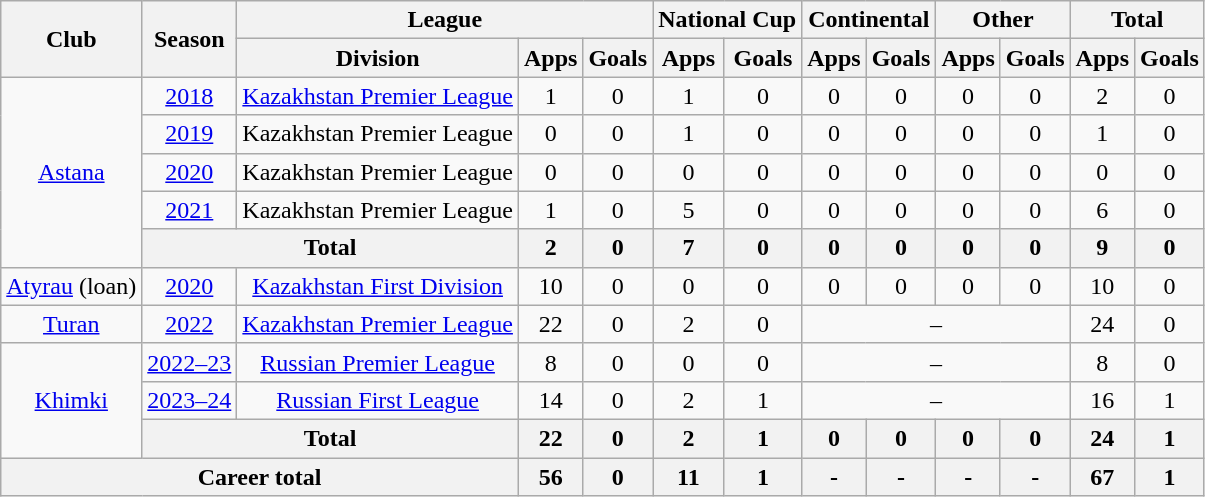<table class="wikitable" style="text-align: center;">
<tr>
<th rowspan="2">Club</th>
<th rowspan="2">Season</th>
<th colspan="3">League</th>
<th colspan="2">National Cup</th>
<th colspan="2">Continental</th>
<th colspan="2">Other</th>
<th colspan="2">Total</th>
</tr>
<tr>
<th>Division</th>
<th>Apps</th>
<th>Goals</th>
<th>Apps</th>
<th>Goals</th>
<th>Apps</th>
<th>Goals</th>
<th>Apps</th>
<th>Goals</th>
<th>Apps</th>
<th>Goals</th>
</tr>
<tr>
<td rowspan="5" valign="center"><a href='#'>Astana</a></td>
<td><a href='#'>2018</a></td>
<td><a href='#'>Kazakhstan Premier League</a></td>
<td>1</td>
<td>0</td>
<td>1</td>
<td>0</td>
<td>0</td>
<td>0</td>
<td>0</td>
<td>0</td>
<td>2</td>
<td>0</td>
</tr>
<tr>
<td><a href='#'>2019</a></td>
<td>Kazakhstan Premier League</td>
<td>0</td>
<td>0</td>
<td>1</td>
<td>0</td>
<td>0</td>
<td>0</td>
<td>0</td>
<td>0</td>
<td>1</td>
<td>0</td>
</tr>
<tr>
<td><a href='#'>2020</a></td>
<td>Kazakhstan Premier League</td>
<td>0</td>
<td>0</td>
<td>0</td>
<td>0</td>
<td>0</td>
<td>0</td>
<td>0</td>
<td>0</td>
<td>0</td>
<td>0</td>
</tr>
<tr>
<td><a href='#'>2021</a></td>
<td>Kazakhstan Premier League</td>
<td>1</td>
<td>0</td>
<td>5</td>
<td>0</td>
<td>0</td>
<td>0</td>
<td>0</td>
<td>0</td>
<td>6</td>
<td>0</td>
</tr>
<tr>
<th colspan="2">Total</th>
<th>2</th>
<th>0</th>
<th>7</th>
<th>0</th>
<th>0</th>
<th>0</th>
<th>0</th>
<th>0</th>
<th>9</th>
<th>0</th>
</tr>
<tr>
<td valign="center"><a href='#'>Atyrau</a> (loan)</td>
<td><a href='#'>2020</a></td>
<td><a href='#'>Kazakhstan First Division</a></td>
<td>10</td>
<td>0</td>
<td>0</td>
<td>0</td>
<td>0</td>
<td>0</td>
<td>0</td>
<td>0</td>
<td>10</td>
<td>0</td>
</tr>
<tr>
<td valign="center"><a href='#'>Turan</a></td>
<td><a href='#'>2022</a></td>
<td><a href='#'>Kazakhstan Premier League</a></td>
<td>22</td>
<td>0</td>
<td>2</td>
<td>0</td>
<td colspan="4">–</td>
<td>24</td>
<td>0</td>
</tr>
<tr>
<td rowspan="3" valign="center"><a href='#'>Khimki</a></td>
<td><a href='#'>2022–23</a></td>
<td><a href='#'>Russian Premier League</a></td>
<td>8</td>
<td>0</td>
<td>0</td>
<td>0</td>
<td colspan="4">–</td>
<td>8</td>
<td>0</td>
</tr>
<tr>
<td><a href='#'>2023–24</a></td>
<td><a href='#'>Russian First League</a></td>
<td>14</td>
<td>0</td>
<td>2</td>
<td>1</td>
<td colspan="4">–</td>
<td>16</td>
<td>1</td>
</tr>
<tr>
<th colspan="2">Total</th>
<th>22</th>
<th>0</th>
<th>2</th>
<th>1</th>
<th>0</th>
<th>0</th>
<th>0</th>
<th>0</th>
<th>24</th>
<th>1</th>
</tr>
<tr>
<th colspan="3">Career total</th>
<th>56</th>
<th>0</th>
<th>11</th>
<th>1</th>
<th>-</th>
<th>-</th>
<th>-</th>
<th>-</th>
<th>67</th>
<th>1</th>
</tr>
</table>
